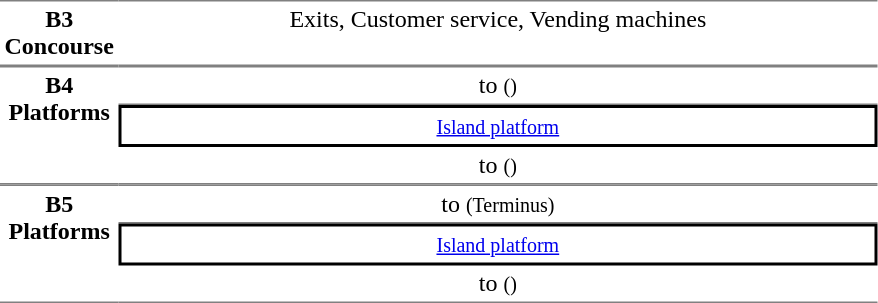<table table border=0 cellspacing=0 cellpadding=3>
<tr>
<td style="border-bottom:solid 1px gray; border-top:solid 1px gray;text-align:center" valign=top><strong>B3<br>Concourse</strong></td>
<td style="border-bottom:solid 1px gray; border-top:solid 1px gray;text-align:center;" valign=top width=500>Exits, Customer service, Vending machines</td>
</tr>
<tr>
<td style="border-bottom:solid 1px gray; border-top:solid 1px gray;text-align:center" rowspan="3" valign=top><strong>B4<br>Platforms</strong></td>
<td style="border-bottom:solid 1px gray; border-top:solid 1px gray;text-align:center;">  to  <small>()</small></td>
</tr>
<tr>
<td style="border-right:solid 2px black;border-left:solid 2px black;border-top:solid 2px black;border-bottom:solid 2px black;text-align:center;" colspan=2><small><a href='#'>Island platform</a></small></td>
</tr>
<tr>
<td style="border-bottom:solid 1px gray;text-align:center;"> to  <small>() </small></td>
</tr>
<tr>
<td style="border-bottom:solid 1px gray; border-top:solid 1px gray;text-align:center" rowspan="3" valign=top><strong>B5<br>Platforms</strong></td>
<td style="border-bottom:solid 1px gray; border-top:solid 1px gray;text-align:center;">  to  <small>(Terminus)</small></td>
</tr>
<tr>
<td style="border-right:solid 2px black;border-left:solid 2px black;border-top:solid 2px black;border-bottom:solid 2px black;text-align:center;" colspan=2><small><a href='#'>Island platform</a></small></td>
</tr>
<tr>
<td style="border-bottom:solid 1px gray;text-align:center;"> to  <small>() </small></td>
</tr>
</table>
